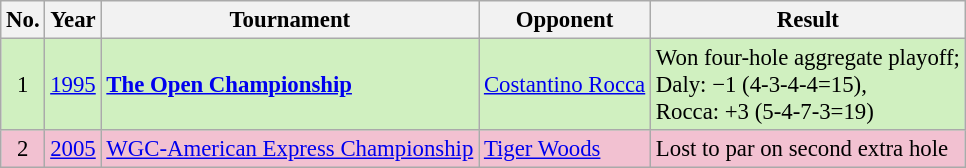<table class="wikitable" style="font-size:95%;">
<tr>
<th>No.</th>
<th>Year</th>
<th>Tournament</th>
<th>Opponent</th>
<th>Result</th>
</tr>
<tr style="background:#d0f0c0;">
<td align=center>1</td>
<td><a href='#'>1995</a></td>
<td><strong><a href='#'>The Open Championship</a></strong></td>
<td> <a href='#'>Costantino Rocca</a></td>
<td>Won four-hole aggregate playoff;<br>Daly: −1 (4-3-4-4=15),<br>Rocca: +3 (5-4-7-3=19)</td>
</tr>
<tr style="background:#F2C1D1;">
<td align=center>2</td>
<td><a href='#'>2005</a></td>
<td><a href='#'>WGC-American Express Championship</a></td>
<td> <a href='#'>Tiger Woods</a></td>
<td>Lost to par on second extra hole</td>
</tr>
</table>
